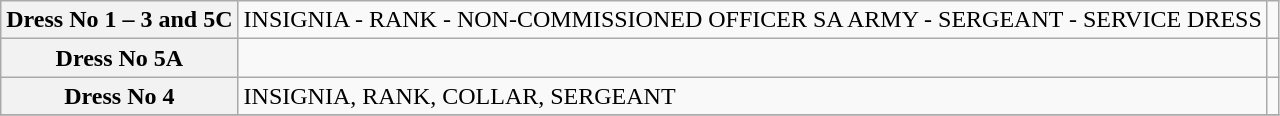<table class=wikitable style="text-align: left;">
<tr>
<th>Dress No 1 – 3 and 5C</th>
<td>INSIGNIA - RANK - NON-COMMISSIONED OFFICER SA ARMY - SERGEANT - SERVICE DRESS</td>
<td></td>
</tr>
<tr>
<th>Dress No 5A</th>
<td></td>
<td></td>
</tr>
<tr>
<th>Dress No 4</th>
<td>INSIGNIA, RANK, COLLAR, SERGEANT</td>
<td></td>
</tr>
<tr>
</tr>
</table>
